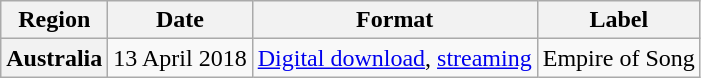<table class="wikitable plainrowheaders">
<tr>
<th scope="col">Region</th>
<th scope="col">Date</th>
<th scope="col">Format</th>
<th scope="col">Label</th>
</tr>
<tr>
<th scope="row">Australia</th>
<td>13 April 2018</td>
<td><a href='#'>Digital download</a>, <a href='#'>streaming</a></td>
<td>Empire of Song</td>
</tr>
</table>
